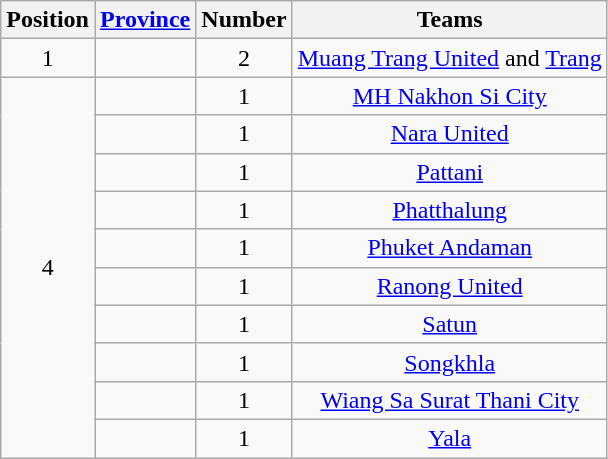<table class="wikitable">
<tr>
<th>Position</th>
<th><a href='#'>Province</a></th>
<th>Number</th>
<th>Teams</th>
</tr>
<tr>
<td align=center rowspan="1">1</td>
<td></td>
<td align=center>2</td>
<td align=center><a href='#'>Muang Trang United</a> and <a href='#'>Trang</a></td>
</tr>
<tr>
<td align=center rowspan="10">4</td>
<td></td>
<td align=center>1</td>
<td align=center><a href='#'>MH Nakhon Si City</a></td>
</tr>
<tr>
<td></td>
<td align=center>1</td>
<td align=center><a href='#'>Nara United</a></td>
</tr>
<tr>
<td></td>
<td align=center>1</td>
<td align=center><a href='#'>Pattani</a></td>
</tr>
<tr>
<td></td>
<td align=center>1</td>
<td align=center><a href='#'>Phatthalung</a></td>
</tr>
<tr>
<td></td>
<td align=center>1</td>
<td align=center><a href='#'>Phuket Andaman</a></td>
</tr>
<tr>
<td></td>
<td align=center>1</td>
<td align=center><a href='#'>Ranong United</a></td>
</tr>
<tr>
<td></td>
<td align=center>1</td>
<td align=center><a href='#'>Satun</a></td>
</tr>
<tr>
<td></td>
<td align=center>1</td>
<td align=center><a href='#'>Songkhla</a></td>
</tr>
<tr>
<td></td>
<td align=center>1</td>
<td align=center><a href='#'>Wiang Sa Surat Thani City</a></td>
</tr>
<tr>
<td></td>
<td align=center>1</td>
<td align=center><a href='#'>Yala</a></td>
</tr>
</table>
